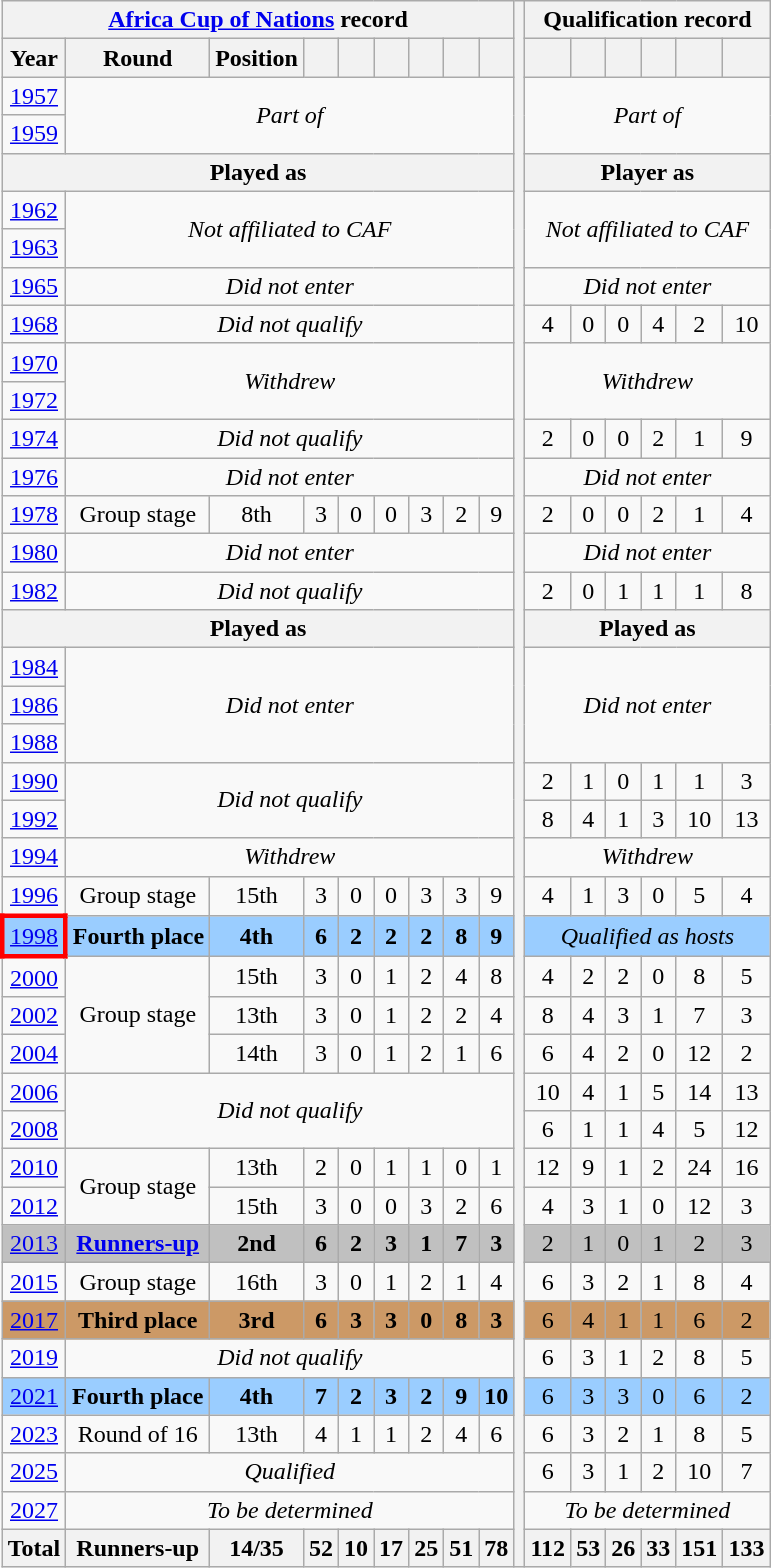<table class="wikitable" style="text-align: center;">
<tr>
<th colspan=9><a href='#'>Africa Cup of Nations</a> record</th>
<th rowspan=41></th>
<th colspan=9>Qualification record</th>
</tr>
<tr>
<th>Year</th>
<th>Round</th>
<th>Position</th>
<th></th>
<th></th>
<th></th>
<th></th>
<th></th>
<th></th>
<th></th>
<th></th>
<th></th>
<th></th>
<th></th>
<th></th>
</tr>
<tr>
<td> <a href='#'>1957</a></td>
<td colspan=8 rowspan=2><em>Part of </em></td>
<td colspan=8 rowspan=2><em>Part of </em></td>
</tr>
<tr>
<td> <a href='#'>1959</a></td>
</tr>
<tr>
<th colspan=9>Played as <strong></strong></th>
<th colspan=9>Player as <strong></strong></th>
</tr>
<tr>
<td> <a href='#'>1962</a></td>
<td rowspan=2 colspan=8><em>Not affiliated to CAF</em></td>
<td rowspan=2 colspan=8><em>Not affiliated to CAF</em></td>
</tr>
<tr>
<td> <a href='#'>1963</a></td>
</tr>
<tr>
<td> <a href='#'>1965</a></td>
<td colspan=8><em>Did not enter</em></td>
<td colspan=8><em>Did not enter</em></td>
</tr>
<tr>
<td> <a href='#'>1968</a></td>
<td colspan=8><em>Did not qualify</em></td>
<td>4</td>
<td>0</td>
<td>0</td>
<td>4</td>
<td>2</td>
<td>10</td>
</tr>
<tr>
<td> <a href='#'>1970</a></td>
<td colspan=8 rowspan=2><em>Withdrew</em></td>
<td colspan=8 rowspan=2><em>Withdrew</em></td>
</tr>
<tr>
<td> <a href='#'>1972</a></td>
</tr>
<tr>
<td> <a href='#'>1974</a></td>
<td colspan=8><em>Did not qualify</em></td>
<td>2</td>
<td>0</td>
<td>0</td>
<td>2</td>
<td>1</td>
<td>9</td>
</tr>
<tr>
<td> <a href='#'>1976</a></td>
<td colspan=8><em>Did not enter</em></td>
<td colspan=8><em>Did not enter</em></td>
</tr>
<tr>
<td> <a href='#'>1978</a></td>
<td>Group stage</td>
<td>8th</td>
<td>3</td>
<td>0</td>
<td>0</td>
<td>3</td>
<td>2</td>
<td>9</td>
<td>2</td>
<td>0</td>
<td>0</td>
<td>2</td>
<td>1</td>
<td>4</td>
</tr>
<tr>
<td> <a href='#'>1980</a></td>
<td colspan=8><em>Did not enter</em></td>
<td colspan=8><em>Did not enter</em></td>
</tr>
<tr>
<td> <a href='#'>1982</a></td>
<td colspan=8><em>Did not qualify</em></td>
<td>2</td>
<td>0</td>
<td>1</td>
<td>1</td>
<td>1</td>
<td>8</td>
</tr>
<tr>
<th colspan=9>Played as <strong></strong></th>
<th colspan=9>Played as <strong></strong></th>
</tr>
<tr>
<td> <a href='#'>1984</a></td>
<td colspan=8 rowspan=3><em>Did not enter</em></td>
<td colspan=8 rowspan=3><em>Did not enter</em></td>
</tr>
<tr>
<td> <a href='#'>1986</a></td>
</tr>
<tr>
<td> <a href='#'>1988</a></td>
</tr>
<tr>
<td> <a href='#'>1990</a></td>
<td colspan=8 rowspan=2><em>Did not qualify</em></td>
<td>2</td>
<td>1</td>
<td>0</td>
<td>1</td>
<td>1</td>
<td>3</td>
</tr>
<tr>
<td> <a href='#'>1992</a></td>
<td>8</td>
<td>4</td>
<td>1</td>
<td>3</td>
<td>10</td>
<td>13</td>
</tr>
<tr>
<td> <a href='#'>1994</a></td>
<td colspan=8><em>Withdrew</em></td>
<td colspan=8><em>Withdrew</em></td>
</tr>
<tr>
<td> <a href='#'>1996</a></td>
<td>Group stage</td>
<td>15th</td>
<td>3</td>
<td>0</td>
<td>0</td>
<td>3</td>
<td>3</td>
<td>9</td>
<td>4</td>
<td>1</td>
<td>3</td>
<td>0</td>
<td>5</td>
<td>4</td>
</tr>
<tr style="background:#9acdff;">
<td style="border: 3px solid red"> <a href='#'>1998</a></td>
<td><strong>Fourth place</strong></td>
<td><strong>4th</strong></td>
<td><strong>6</strong></td>
<td><strong>2</strong></td>
<td><strong>2</strong></td>
<td><strong>2</strong></td>
<td><strong>8</strong></td>
<td><strong>9</strong></td>
<td colspan=9><em>Qualified as hosts</em></td>
</tr>
<tr>
<td>  <a href='#'>2000</a></td>
<td rowspan=3>Group stage</td>
<td>15th</td>
<td>3</td>
<td>0</td>
<td>1</td>
<td>2</td>
<td>4</td>
<td>8</td>
<td>4</td>
<td>2</td>
<td>2</td>
<td>0</td>
<td>8</td>
<td>5</td>
</tr>
<tr>
<td> <a href='#'>2002</a></td>
<td>13th</td>
<td>3</td>
<td>0</td>
<td>1</td>
<td>2</td>
<td>2</td>
<td>4</td>
<td>8</td>
<td>4</td>
<td>3</td>
<td>1</td>
<td>7</td>
<td>3</td>
</tr>
<tr>
<td> <a href='#'>2004</a></td>
<td>14th</td>
<td>3</td>
<td>0</td>
<td>1</td>
<td>2</td>
<td>1</td>
<td>6</td>
<td>6</td>
<td>4</td>
<td>2</td>
<td>0</td>
<td>12</td>
<td>2</td>
</tr>
<tr>
<td> <a href='#'>2006</a></td>
<td colspan=8 rowspan=2><em>Did not qualify</em></td>
<td>10</td>
<td>4</td>
<td>1</td>
<td>5</td>
<td>14</td>
<td>13</td>
</tr>
<tr>
<td> <a href='#'>2008</a></td>
<td>6</td>
<td>1</td>
<td>1</td>
<td>4</td>
<td>5</td>
<td>12</td>
</tr>
<tr>
<td> <a href='#'>2010</a></td>
<td rowspan=2>Group stage</td>
<td>13th</td>
<td>2</td>
<td>0</td>
<td>1</td>
<td>1</td>
<td>0</td>
<td>1</td>
<td>12</td>
<td>9</td>
<td>1</td>
<td>2</td>
<td>24</td>
<td>16</td>
</tr>
<tr>
<td>  <a href='#'>2012</a></td>
<td>15th</td>
<td>3</td>
<td>0</td>
<td>0</td>
<td>3</td>
<td>2</td>
<td>6</td>
<td>4</td>
<td>3</td>
<td>1</td>
<td>0</td>
<td>12</td>
<td>3</td>
</tr>
<tr style="background:silver;">
<td> <a href='#'>2013</a></td>
<td><strong><a href='#'>Runners-up</a> </strong></td>
<td><strong>2nd</strong></td>
<td><strong>6</strong></td>
<td><strong>2</strong></td>
<td><strong>3</strong></td>
<td><strong>1</strong></td>
<td><strong>7</strong></td>
<td><strong>3</strong></td>
<td>2</td>
<td>1</td>
<td>0</td>
<td>1</td>
<td>2</td>
<td>3</td>
</tr>
<tr>
<td> <a href='#'>2015</a></td>
<td>Group stage</td>
<td>16th</td>
<td>3</td>
<td>0</td>
<td>1</td>
<td>2</td>
<td>1</td>
<td>4</td>
<td>6</td>
<td>3</td>
<td>2</td>
<td>1</td>
<td>8</td>
<td>4</td>
</tr>
<tr bgcolor="#cc9966">
<td> <a href='#'>2017</a></td>
<td><strong>Third place</strong></td>
<td><strong>3rd</strong></td>
<td><strong>6</strong></td>
<td><strong>3</strong></td>
<td><strong>3</strong></td>
<td><strong>0</strong></td>
<td><strong>8</strong></td>
<td><strong>3</strong></td>
<td>6</td>
<td>4</td>
<td>1</td>
<td>1</td>
<td>6</td>
<td>2</td>
</tr>
<tr>
<td> <a href='#'>2019</a></td>
<td style="text-align:center;" colspan=8><em>Did not qualify</em></td>
<td>6</td>
<td>3</td>
<td>1</td>
<td>2</td>
<td>8</td>
<td>5</td>
</tr>
<tr style="background:#9acdff;">
<td> <a href='#'>2021</a></td>
<td><strong>Fourth place</strong></td>
<td><strong>4th</strong></td>
<td><strong>7</strong></td>
<td><strong>2</strong></td>
<td><strong>3</strong></td>
<td><strong>2</strong></td>
<td><strong>9</strong></td>
<td><strong>10</strong></td>
<td>6</td>
<td>3</td>
<td>3</td>
<td>0</td>
<td>6</td>
<td>2</td>
</tr>
<tr>
<td> <a href='#'>2023</a></td>
<td>Round of 16</td>
<td>13th</td>
<td>4</td>
<td>1</td>
<td>1</td>
<td>2</td>
<td>4</td>
<td>6</td>
<td>6</td>
<td>3</td>
<td>2</td>
<td>1</td>
<td>8</td>
<td>5</td>
</tr>
<tr>
<td> <a href='#'>2025</a></td>
<td colspan=8><em>Qualified</em></td>
<td>6</td>
<td>3</td>
<td>1</td>
<td>2</td>
<td>10</td>
<td>7</td>
</tr>
<tr>
<td>   <a href='#'>2027</a></td>
<td colspan="8"><em>To be determined</em></td>
<td colspan="6"><em>To be determined</em></td>
</tr>
<tr>
<th>Total</th>
<th>Runners-up</th>
<th>14/35</th>
<th>52</th>
<th>10</th>
<th>17</th>
<th>25</th>
<th>51</th>
<th>78</th>
<th>112</th>
<th>53</th>
<th>26</th>
<th>33</th>
<th>151</th>
<th>133</th>
</tr>
</table>
